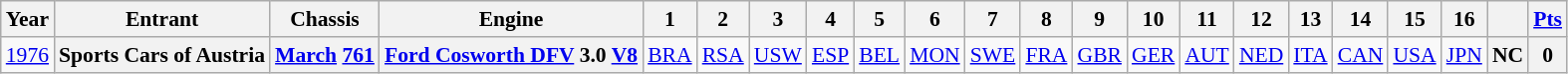<table class="wikitable" style="text-align:center; font-size:90%">
<tr>
<th>Year</th>
<th>Entrant</th>
<th>Chassis</th>
<th>Engine</th>
<th>1</th>
<th>2</th>
<th>3</th>
<th>4</th>
<th>5</th>
<th>6</th>
<th>7</th>
<th>8</th>
<th>9</th>
<th>10</th>
<th>11</th>
<th>12</th>
<th>13</th>
<th>14</th>
<th>15</th>
<th>16</th>
<th></th>
<th><a href='#'>Pts</a></th>
</tr>
<tr>
<td><a href='#'>1976</a></td>
<th>Sports Cars of Austria</th>
<th><a href='#'>March</a> <a href='#'>761</a></th>
<th><a href='#'>Ford Cosworth DFV</a> 3.0 <a href='#'>V8</a></th>
<td><a href='#'>BRA</a></td>
<td><a href='#'>RSA</a></td>
<td><a href='#'>USW</a></td>
<td><a href='#'>ESP</a></td>
<td><a href='#'>BEL</a></td>
<td><a href='#'>MON</a></td>
<td><a href='#'>SWE</a></td>
<td><a href='#'>FRA</a></td>
<td><a href='#'>GBR</a></td>
<td><a href='#'>GER</a></td>
<td><a href='#'>AUT</a><br></td>
<td><a href='#'>NED</a></td>
<td><a href='#'>ITA</a></td>
<td><a href='#'>CAN</a></td>
<td><a href='#'>USA</a></td>
<td><a href='#'>JPN</a></td>
<th>NC</th>
<th>0</th>
</tr>
</table>
